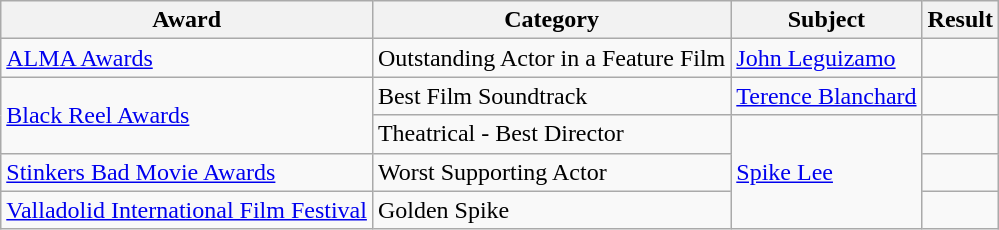<table class="wikitable sortable plainrowheaders">
<tr>
<th>Award</th>
<th>Category</th>
<th>Subject</th>
<th>Result</th>
</tr>
<tr>
<td><a href='#'>ALMA Awards</a></td>
<td>Outstanding Actor in a Feature Film</td>
<td><a href='#'>John Leguizamo</a></td>
<td></td>
</tr>
<tr>
<td rowspan=2><a href='#'>Black Reel Awards</a></td>
<td>Best Film Soundtrack</td>
<td><a href='#'>Terence Blanchard</a></td>
<td></td>
</tr>
<tr>
<td>Theatrical - Best Director</td>
<td rowspan=3><a href='#'>Spike Lee</a></td>
<td></td>
</tr>
<tr>
<td><a href='#'>Stinkers Bad Movie Awards</a></td>
<td>Worst Supporting Actor</td>
<td></td>
</tr>
<tr>
<td><a href='#'>Valladolid International Film Festival</a></td>
<td>Golden Spike</td>
<td></td>
</tr>
</table>
